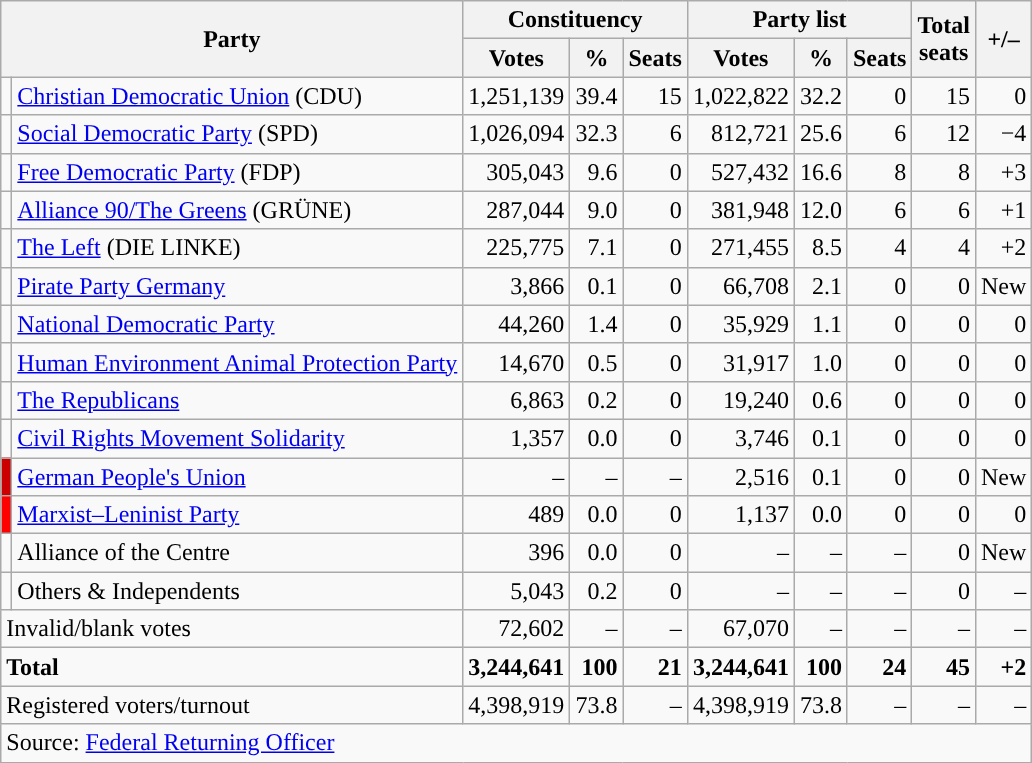<table class="wikitable" style="text-align:right">
<tr>
<th colspan="2" rowspan="2">Party</th>
<th colspan="3">Constituency</th>
<th colspan="3">Party list</th>
<th rowspan="2">Total<br>seats</th>
<th rowspan="2">+/–</th>
</tr>
<tr>
<th>Votes</th>
<th>%</th>
<th>Seats</th>
<th>Votes</th>
<th>%</th>
<th>Seats</th>
</tr>
<tr>
<td></td>
<td align="left"><a href='#'>Christian Democratic Union</a> (CDU)</td>
<td>1,251,139</td>
<td>39.4</td>
<td>15</td>
<td>1,022,822</td>
<td>32.2</td>
<td>0</td>
<td>15</td>
<td>0</td>
</tr>
<tr>
<td></td>
<td align="left"><a href='#'>Social Democratic Party</a> (SPD)</td>
<td>1,026,094</td>
<td>32.3</td>
<td>6</td>
<td>812,721</td>
<td>25.6</td>
<td>6</td>
<td>12</td>
<td>−4</td>
</tr>
<tr>
<td></td>
<td align="left"><a href='#'>Free Democratic Party</a> (FDP)</td>
<td>305,043</td>
<td>9.6</td>
<td>0</td>
<td>527,432</td>
<td>16.6</td>
<td>8</td>
<td>8</td>
<td>+3</td>
</tr>
<tr>
<td></td>
<td align="left"><a href='#'>Alliance 90/The Greens</a> (GRÜNE)</td>
<td>287,044</td>
<td>9.0</td>
<td>0</td>
<td>381,948</td>
<td>12.0</td>
<td>6</td>
<td>6</td>
<td>+1</td>
</tr>
<tr>
<td></td>
<td align="left"><a href='#'>The Left</a> (DIE LINKE)</td>
<td>225,775</td>
<td>7.1</td>
<td>0</td>
<td>271,455</td>
<td>8.5</td>
<td>4</td>
<td>4</td>
<td>+2</td>
</tr>
<tr>
<td style="background-color:"></td>
<td align="left"><a href='#'>Pirate Party Germany</a></td>
<td>3,866</td>
<td>0.1</td>
<td>0</td>
<td>66,708</td>
<td>2.1</td>
<td>0</td>
<td>0</td>
<td>New</td>
</tr>
<tr>
<td style="background-color:"></td>
<td align="left"><a href='#'>National Democratic Party</a></td>
<td>44,260</td>
<td>1.4</td>
<td>0</td>
<td>35,929</td>
<td>1.1</td>
<td>0</td>
<td>0</td>
<td>0</td>
</tr>
<tr>
<td style="background-color:"></td>
<td align="left"><a href='#'>Human Environment Animal Protection Party</a></td>
<td>14,670</td>
<td>0.5</td>
<td>0</td>
<td>31,917</td>
<td>1.0</td>
<td>0</td>
<td>0</td>
<td>0</td>
</tr>
<tr>
<td style="background-color:"></td>
<td align="left"><a href='#'>The Republicans</a></td>
<td>6,863</td>
<td>0.2</td>
<td>0</td>
<td>19,240</td>
<td>0.6</td>
<td>0</td>
<td>0</td>
<td>0</td>
</tr>
<tr>
<td></td>
<td align="left"><a href='#'>Civil Rights Movement Solidarity</a></td>
<td>1,357</td>
<td>0.0</td>
<td>0</td>
<td>3,746</td>
<td>0.1</td>
<td>0</td>
<td>0</td>
<td>0</td>
</tr>
<tr>
<td style="background-color:#CC0000"></td>
<td align="left"><a href='#'>German People's Union</a></td>
<td>–</td>
<td>–</td>
<td>–</td>
<td>2,516</td>
<td>0.1</td>
<td>0</td>
<td>0</td>
<td>New</td>
</tr>
<tr>
<td style="background-color:red"></td>
<td align="left"><a href='#'>Marxist–Leninist Party</a></td>
<td>489</td>
<td>0.0</td>
<td>0</td>
<td>1,137</td>
<td>0.0</td>
<td>0</td>
<td>0</td>
<td>0</td>
</tr>
<tr>
<td></td>
<td align="left">Alliance of the Centre</td>
<td>396</td>
<td>0.0</td>
<td>0</td>
<td>–</td>
<td>–</td>
<td>–</td>
<td>0</td>
<td>New</td>
</tr>
<tr>
<td></td>
<td align="left">Others & Independents</td>
<td>5,043</td>
<td>0.2</td>
<td>0</td>
<td>–</td>
<td>–</td>
<td>–</td>
<td>0</td>
<td>–</td>
</tr>
<tr>
<td colspan="2" align="left">Invalid/blank votes</td>
<td>72,602</td>
<td>–</td>
<td>–</td>
<td>67,070</td>
<td>–</td>
<td>–</td>
<td>–</td>
<td>–</td>
</tr>
<tr>
<td colspan="2" align="left"><strong>Total</strong></td>
<td><strong>3,244,641</strong></td>
<td><strong>100</strong></td>
<td><strong>21</strong></td>
<td><strong>3,244,641</strong></td>
<td><strong>100</strong></td>
<td><strong>24</strong></td>
<td><strong>45</strong></td>
<td><strong>+2</strong></td>
</tr>
<tr>
<td colspan="2" align="left">Registered voters/turnout</td>
<td>4,398,919</td>
<td>73.8</td>
<td>–</td>
<td>4,398,919</td>
<td>73.8</td>
<td>–</td>
<td>–</td>
<td>–</td>
</tr>
<tr>
<td colspan="10" align="left">Source: <a href='#'>Federal Returning Officer</a></td>
</tr>
</table>
